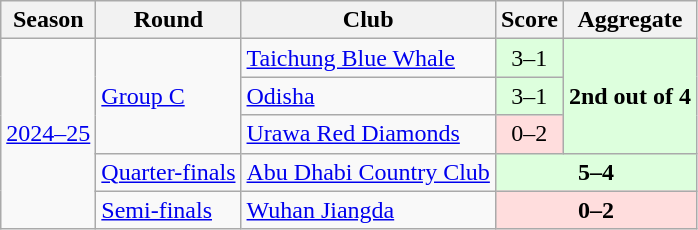<table class="wikitable">
<tr>
<th>Season</th>
<th>Round</th>
<th>Club</th>
<th>Score</th>
<th>Aggregate</th>
</tr>
<tr>
<td rowspan=5><a href='#'>2024–25</a></td>
<td rowspan=3><a href='#'>Group C</a></td>
<td> <a href='#'>Taichung Blue Whale</a></td>
<td bgcolor=#dfd style="text-align:center;">3–1</td>
<td rowspan="3" style="background:#dfd;" align="center"><strong>2nd out of 4</strong></td>
</tr>
<tr>
<td> <a href='#'>Odisha</a></td>
<td bgcolor=#dfd style="text-align:center;">3–1</td>
</tr>
<tr>
<td> <a href='#'>Urawa Red Diamonds</a></td>
<td bgcolor=#fdd style="text-align:center;">0–2</td>
</tr>
<tr>
<td><a href='#'>Quarter-finals</a></td>
<td> <a href='#'>Abu Dhabi Country Club</a></td>
<td colspan="2" bgcolor=#dfd style="text-align:center;"><strong>5–4</strong></td>
</tr>
<tr>
<td><a href='#'>Semi-finals</a></td>
<td> <a href='#'>Wuhan Jiangda</a></td>
<td colspan="2" bgcolor=#fdd style="text-align:center;"><strong>0–2</strong></td>
</tr>
</table>
